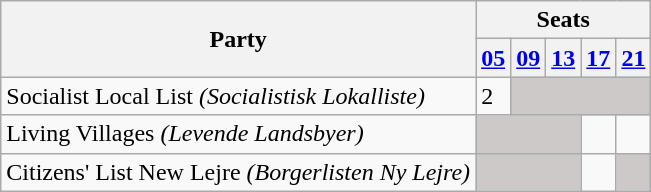<table class="wikitable">
<tr>
<th rowspan=2>Party</th>
<th colspan=11>Seats</th>
</tr>
<tr>
<th><a href='#'>05</a></th>
<th><a href='#'>09</a></th>
<th><a href='#'>13</a></th>
<th><a href='#'>17</a></th>
<th><a href='#'>21</a></th>
</tr>
<tr>
<td>Socialist Local List <em>(Socialistisk Lokalliste)</em></td>
<td>2</td>
<td style="background:#CDC9C9;" colspan=4></td>
</tr>
<tr>
<td>Living Villages <em>(Levende Landsbyer)</em></td>
<td style="background:#CDC9C9;" colspan=3></td>
<td></td>
<td></td>
</tr>
<tr>
<td>Citizens' List New Lejre <em>(Borgerlisten Ny Lejre)</em></td>
<td style="background:#CDC9C9;" colspan=3></td>
<td></td>
<td style="background:#CDC9C9;"></td>
</tr>
</table>
